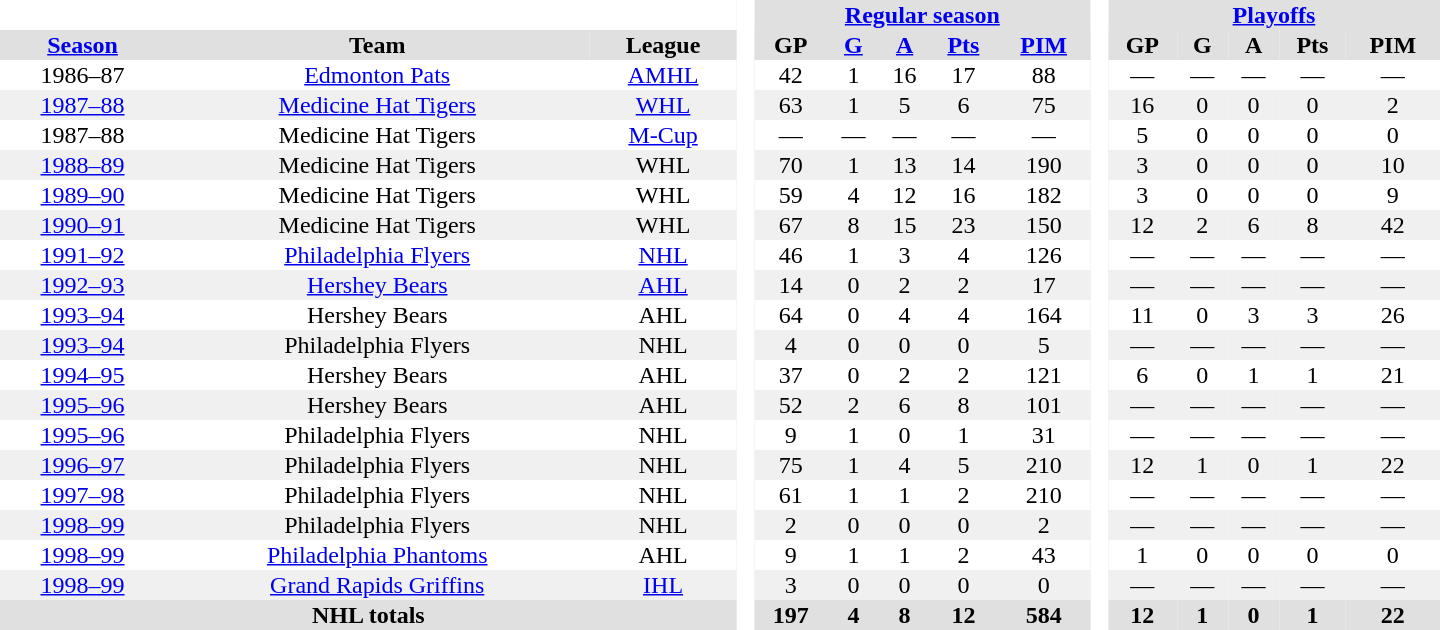<table border="0" cellpadding="1" cellspacing="0" ID="Table3" style="text-align:center; width:60em">
<tr bgcolor="#e0e0e0">
<th colspan="3" bgcolor="#ffffff"> </th>
<th rowspan="99" bgcolor="#ffffff"> </th>
<th colspan="5"><a href='#'>Regular season</a></th>
<th rowspan="99" bgcolor="#ffffff"> </th>
<th colspan="5"><a href='#'>Playoffs</a></th>
</tr>
<tr bgcolor="#e0e0e0">
<th><a href='#'>Season</a></th>
<th>Team</th>
<th>League</th>
<th>GP</th>
<th><a href='#'>G</a></th>
<th><a href='#'>A</a></th>
<th><a href='#'>Pts</a></th>
<th><a href='#'>PIM</a></th>
<th>GP</th>
<th>G</th>
<th>A</th>
<th>Pts</th>
<th>PIM</th>
</tr>
<tr>
<td>1986–87</td>
<td><a href='#'>Edmonton Pats</a></td>
<td><a href='#'>AMHL</a></td>
<td>42</td>
<td>1</td>
<td>16</td>
<td>17</td>
<td>88</td>
<td>—</td>
<td>—</td>
<td>—</td>
<td>—</td>
<td>—</td>
</tr>
<tr bgcolor="#f0f0f0">
<td><a href='#'>1987–88</a></td>
<td><a href='#'>Medicine Hat Tigers</a></td>
<td><a href='#'>WHL</a></td>
<td>63</td>
<td>1</td>
<td>5</td>
<td>6</td>
<td>75</td>
<td>16</td>
<td>0</td>
<td>0</td>
<td>0</td>
<td>2</td>
</tr>
<tr>
<td>1987–88</td>
<td>Medicine Hat Tigers</td>
<td><a href='#'>M-Cup</a></td>
<td>—</td>
<td>—</td>
<td>—</td>
<td>—</td>
<td>—</td>
<td>5</td>
<td>0</td>
<td>0</td>
<td>0</td>
<td>0</td>
</tr>
<tr bgcolor="#f0f0f0">
<td><a href='#'>1988–89</a></td>
<td>Medicine Hat Tigers</td>
<td>WHL</td>
<td>70</td>
<td>1</td>
<td>13</td>
<td>14</td>
<td>190</td>
<td>3</td>
<td>0</td>
<td>0</td>
<td>0</td>
<td>10</td>
</tr>
<tr>
<td><a href='#'>1989–90</a></td>
<td>Medicine Hat Tigers</td>
<td>WHL</td>
<td>59</td>
<td>4</td>
<td>12</td>
<td>16</td>
<td>182</td>
<td>3</td>
<td>0</td>
<td>0</td>
<td>0</td>
<td>9</td>
</tr>
<tr bgcolor="#f0f0f0">
<td><a href='#'>1990–91</a></td>
<td>Medicine Hat Tigers</td>
<td>WHL</td>
<td>67</td>
<td>8</td>
<td>15</td>
<td>23</td>
<td>150</td>
<td>12</td>
<td>2</td>
<td>6</td>
<td>8</td>
<td>42</td>
</tr>
<tr>
<td><a href='#'>1991–92</a></td>
<td><a href='#'>Philadelphia Flyers</a></td>
<td><a href='#'>NHL</a></td>
<td>46</td>
<td>1</td>
<td>3</td>
<td>4</td>
<td>126</td>
<td>—</td>
<td>—</td>
<td>—</td>
<td>—</td>
<td>—</td>
</tr>
<tr bgcolor="#f0f0f0">
<td><a href='#'>1992–93</a></td>
<td><a href='#'>Hershey Bears</a></td>
<td><a href='#'>AHL</a></td>
<td>14</td>
<td>0</td>
<td>2</td>
<td>2</td>
<td>17</td>
<td>—</td>
<td>—</td>
<td>—</td>
<td>—</td>
<td>—</td>
</tr>
<tr>
<td><a href='#'>1993–94</a></td>
<td>Hershey Bears</td>
<td>AHL</td>
<td>64</td>
<td>0</td>
<td>4</td>
<td>4</td>
<td>164</td>
<td>11</td>
<td>0</td>
<td>3</td>
<td>3</td>
<td>26</td>
</tr>
<tr bgcolor="#f0f0f0">
<td><a href='#'>1993–94</a></td>
<td>Philadelphia Flyers</td>
<td>NHL</td>
<td>4</td>
<td>0</td>
<td>0</td>
<td>0</td>
<td>5</td>
<td>—</td>
<td>—</td>
<td>—</td>
<td>—</td>
<td>—</td>
</tr>
<tr>
<td><a href='#'>1994–95</a></td>
<td>Hershey Bears</td>
<td>AHL</td>
<td>37</td>
<td>0</td>
<td>2</td>
<td>2</td>
<td>121</td>
<td>6</td>
<td>0</td>
<td>1</td>
<td>1</td>
<td>21</td>
</tr>
<tr bgcolor="#f0f0f0">
<td><a href='#'>1995–96</a></td>
<td>Hershey Bears</td>
<td>AHL</td>
<td>52</td>
<td>2</td>
<td>6</td>
<td>8</td>
<td>101</td>
<td>—</td>
<td>—</td>
<td>—</td>
<td>—</td>
<td>—</td>
</tr>
<tr>
<td><a href='#'>1995–96</a></td>
<td>Philadelphia Flyers</td>
<td>NHL</td>
<td>9</td>
<td>1</td>
<td>0</td>
<td>1</td>
<td>31</td>
<td>—</td>
<td>—</td>
<td>—</td>
<td>—</td>
<td>—</td>
</tr>
<tr bgcolor="#f0f0f0">
<td><a href='#'>1996–97</a></td>
<td>Philadelphia Flyers</td>
<td>NHL</td>
<td>75</td>
<td>1</td>
<td>4</td>
<td>5</td>
<td>210</td>
<td>12</td>
<td>1</td>
<td>0</td>
<td>1</td>
<td>22</td>
</tr>
<tr>
<td><a href='#'>1997–98</a></td>
<td>Philadelphia Flyers</td>
<td>NHL</td>
<td>61</td>
<td>1</td>
<td>1</td>
<td>2</td>
<td>210</td>
<td>—</td>
<td>—</td>
<td>—</td>
<td>—</td>
<td>—</td>
</tr>
<tr bgcolor="#f0f0f0">
<td><a href='#'>1998–99</a></td>
<td>Philadelphia Flyers</td>
<td>NHL</td>
<td>2</td>
<td>0</td>
<td>0</td>
<td>0</td>
<td>2</td>
<td>—</td>
<td>—</td>
<td>—</td>
<td>—</td>
<td>—</td>
</tr>
<tr>
<td><a href='#'>1998–99</a></td>
<td><a href='#'>Philadelphia Phantoms</a></td>
<td>AHL</td>
<td>9</td>
<td>1</td>
<td>1</td>
<td>2</td>
<td>43</td>
<td>1</td>
<td>0</td>
<td>0</td>
<td>0</td>
<td>0</td>
</tr>
<tr bgcolor="#f0f0f0">
<td><a href='#'>1998–99</a></td>
<td><a href='#'>Grand Rapids Griffins</a></td>
<td><a href='#'>IHL</a></td>
<td>3</td>
<td>0</td>
<td>0</td>
<td>0</td>
<td>0</td>
<td>—</td>
<td>—</td>
<td>—</td>
<td>—</td>
<td>—</td>
</tr>
<tr bgcolor="#e0e0e0">
<th colspan="3">NHL totals</th>
<th>197</th>
<th>4</th>
<th>8</th>
<th>12</th>
<th>584</th>
<th>12</th>
<th>1</th>
<th>0</th>
<th>1</th>
<th>22</th>
</tr>
</table>
